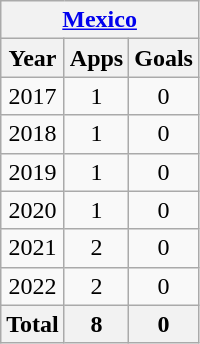<table class="wikitable" style="text-align:center">
<tr>
<th colspan=6><a href='#'>Mexico</a></th>
</tr>
<tr>
<th>Year</th>
<th>Apps</th>
<th>Goals</th>
</tr>
<tr>
<td>2017</td>
<td>1</td>
<td>0</td>
</tr>
<tr>
<td>2018</td>
<td>1</td>
<td>0</td>
</tr>
<tr>
<td>2019</td>
<td>1</td>
<td>0</td>
</tr>
<tr>
<td>2020</td>
<td>1</td>
<td>0</td>
</tr>
<tr>
<td>2021</td>
<td>2</td>
<td>0</td>
</tr>
<tr>
<td>2022</td>
<td>2</td>
<td>0</td>
</tr>
<tr>
<th>Total</th>
<th>8</th>
<th>0</th>
</tr>
</table>
